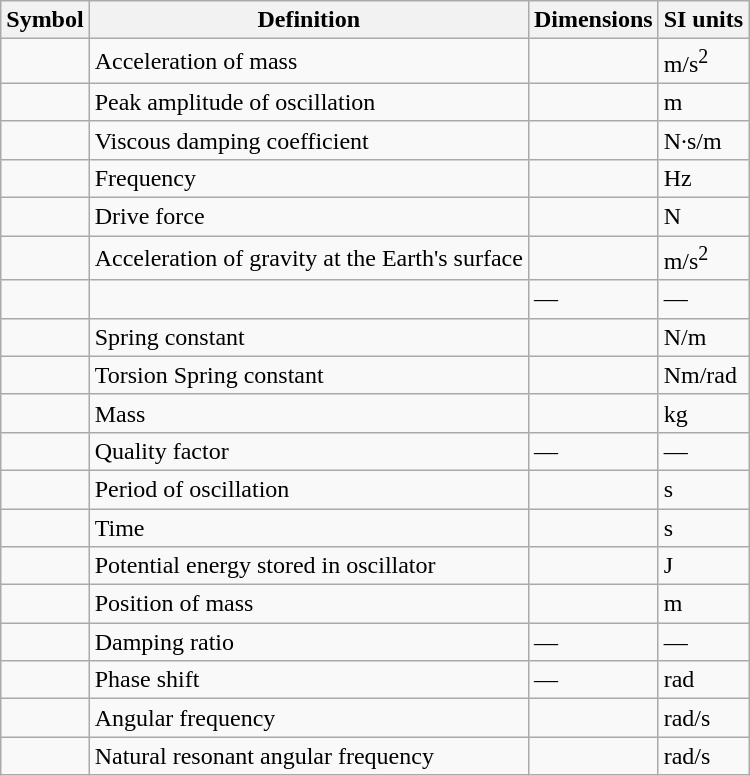<table class='wikitable'>
<tr>
<th scope="col">Symbol</th>
<th scope="col">Definition</th>
<th scope="col">Dimensions</th>
<th scope="col">SI units</th>
</tr>
<tr>
<td></td>
<td>Acceleration of mass</td>
<td></td>
<td>m/s<sup>2</sup></td>
</tr>
<tr>
<td></td>
<td>Peak amplitude of oscillation</td>
<td></td>
<td>m</td>
</tr>
<tr>
<td></td>
<td>Viscous damping coefficient</td>
<td></td>
<td>N·s/m</td>
</tr>
<tr>
<td></td>
<td>Frequency</td>
<td></td>
<td>Hz</td>
</tr>
<tr>
<td></td>
<td>Drive force</td>
<td></td>
<td>N</td>
</tr>
<tr>
<td></td>
<td>Acceleration of gravity at the Earth's surface</td>
<td></td>
<td>m/s<sup>2</sup></td>
</tr>
<tr>
<td></td>
<td></td>
<td>—</td>
<td>—</td>
</tr>
<tr>
<td></td>
<td>Spring constant</td>
<td></td>
<td>N/m</td>
</tr>
<tr>
<td></td>
<td>Torsion Spring constant</td>
<td></td>
<td>Nm/rad</td>
</tr>
<tr>
<td></td>
<td>Mass</td>
<td></td>
<td>kg</td>
</tr>
<tr>
<td></td>
<td>Quality factor</td>
<td>—</td>
<td>—</td>
</tr>
<tr>
<td></td>
<td>Period of oscillation</td>
<td></td>
<td>s</td>
</tr>
<tr>
<td></td>
<td>Time</td>
<td></td>
<td>s</td>
</tr>
<tr>
<td></td>
<td>Potential energy stored in oscillator</td>
<td></td>
<td>J</td>
</tr>
<tr>
<td></td>
<td>Position of mass</td>
<td></td>
<td>m</td>
</tr>
<tr>
<td></td>
<td>Damping ratio</td>
<td>—</td>
<td>—</td>
</tr>
<tr>
<td></td>
<td>Phase shift</td>
<td>—</td>
<td>rad</td>
</tr>
<tr>
<td></td>
<td>Angular frequency</td>
<td></td>
<td>rad/s</td>
</tr>
<tr>
<td></td>
<td>Natural resonant angular frequency</td>
<td></td>
<td>rad/s</td>
</tr>
</table>
